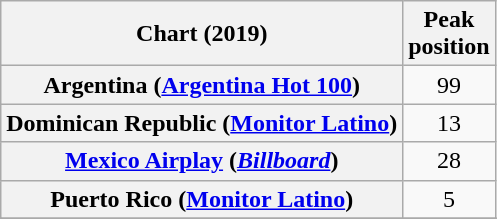<table class="wikitable sortable plainrowheaders" style="text-align:center">
<tr>
<th scope="col">Chart (2019)</th>
<th scope="col">Peak<br> position</th>
</tr>
<tr>
<th scope="row">Argentina (<a href='#'>Argentina Hot 100</a>)</th>
<td>99</td>
</tr>
<tr>
<th scope="row">Dominican Republic (<a href='#'>Monitor Latino</a>)</th>
<td>13</td>
</tr>
<tr>
<th scope="row"><a href='#'>Mexico Airplay</a> (<em><a href='#'>Billboard</a></em>)</th>
<td>28</td>
</tr>
<tr>
<th scope="row">Puerto Rico (<a href='#'>Monitor Latino</a>)</th>
<td>5</td>
</tr>
<tr>
</tr>
<tr>
</tr>
<tr>
</tr>
<tr>
</tr>
</table>
